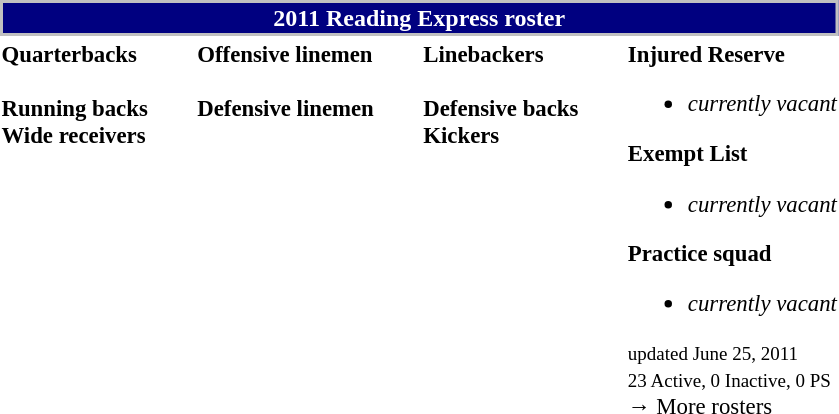<table class="toccolours" style="text-align: left;">
<tr>
<th colspan="7" style="background:navy; border:2px solid silver; color:white; text-align:center;"><strong>2011 Reading Express roster</strong></th>
</tr>
<tr>
<td style="font-size: 95%;" valign="top"><strong>Quarterbacks</strong><br>
<br><strong>Running backs</strong>
<br><strong>Wide receivers</strong>



</td>
<td style="width: 25px;"></td>
<td style="font-size: 95%;" valign="top"><strong>Offensive linemen</strong><br>


<br><strong>Defensive linemen</strong>



</td>
<td style="width: 25px;"></td>
<td style="font-size: 95%;" valign="top"><strong>Linebackers</strong><br>
<br><strong>Defensive backs</strong>




<br><strong>Kickers</strong>
</td>
<td style="width: 25px;"></td>
<td style="font-size: 95%;" valign="top"><strong>Injured Reserve</strong><br><ul><li><em>currently vacant</em></li></ul><strong>Exempt List</strong><ul><li><em>currently vacant</em></li></ul><strong>Practice squad</strong><ul><li><em>currently vacant</em></li></ul><small>  updated June 25, 2011</small><br>
<small>23 Active, 0 Inactive, 0 PS</small><br>→ More rosters</td>
</tr>
<tr>
</tr>
</table>
